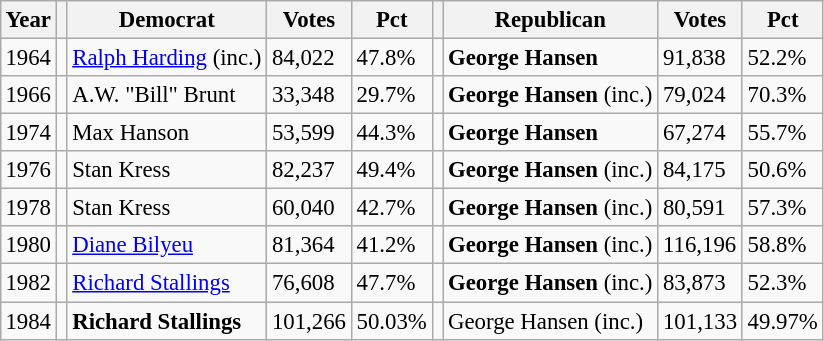<table class="wikitable" style="margin:0.5em ; font-size:95%">
<tr>
<th>Year</th>
<th></th>
<th>Democrat</th>
<th>Votes</th>
<th>Pct</th>
<th></th>
<th>Republican</th>
<th>Votes</th>
<th>Pct</th>
</tr>
<tr>
<td>1964</td>
<td></td>
<td><a href='#'>Ralph Harding</a> (inc.)</td>
<td>84,022</td>
<td>47.8%</td>
<td></td>
<td><strong>George Hansen</strong></td>
<td>91,838</td>
<td>52.2%</td>
</tr>
<tr>
<td>1966</td>
<td></td>
<td>A.W. "Bill" Brunt</td>
<td>33,348</td>
<td>29.7%</td>
<td></td>
<td><strong>George Hansen</strong> (inc.)</td>
<td>79,024</td>
<td>70.3%</td>
</tr>
<tr>
<td>1974</td>
<td></td>
<td>Max Hanson</td>
<td>53,599</td>
<td>44.3%</td>
<td></td>
<td><strong>George Hansen</strong></td>
<td>67,274</td>
<td>55.7%</td>
</tr>
<tr>
<td>1976</td>
<td></td>
<td>Stan Kress</td>
<td>82,237</td>
<td>49.4%</td>
<td></td>
<td><strong>George Hansen</strong> (inc.)</td>
<td>84,175</td>
<td>50.6%</td>
</tr>
<tr>
<td>1978</td>
<td></td>
<td>Stan Kress</td>
<td>60,040</td>
<td>42.7%</td>
<td></td>
<td><strong>George Hansen</strong> (inc.)</td>
<td>80,591</td>
<td>57.3%</td>
</tr>
<tr>
<td>1980</td>
<td></td>
<td><a href='#'>Diane Bilyeu</a></td>
<td>81,364</td>
<td>41.2%</td>
<td></td>
<td><strong>George Hansen</strong> (inc.)</td>
<td>116,196</td>
<td>58.8%</td>
</tr>
<tr>
<td>1982</td>
<td></td>
<td><a href='#'>Richard Stallings</a></td>
<td>76,608</td>
<td>47.7%</td>
<td></td>
<td><strong>George Hansen</strong> (inc.)</td>
<td>83,873</td>
<td>52.3%</td>
</tr>
<tr>
<td>1984</td>
<td></td>
<td><strong>Richard Stallings</strong></td>
<td>101,266</td>
<td>50.03%</td>
<td></td>
<td>George Hansen (inc.)</td>
<td>101,133</td>
<td>49.97%</td>
</tr>
</table>
